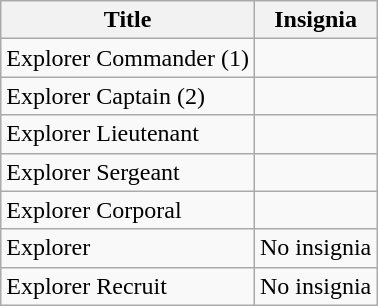<table class="wikitable">
<tr>
<th>Title</th>
<th>Insignia</th>
</tr>
<tr>
<td>Explorer Commander (1)</td>
<td></td>
</tr>
<tr>
<td>Explorer Captain (2)</td>
<td></td>
</tr>
<tr>
<td>Explorer Lieutenant</td>
<td></td>
</tr>
<tr>
<td>Explorer Sergeant</td>
<td></td>
</tr>
<tr>
<td>Explorer Corporal</td>
<td></td>
</tr>
<tr>
<td>Explorer</td>
<td>No insignia</td>
</tr>
<tr>
<td>Explorer Recruit</td>
<td>No insignia</td>
</tr>
</table>
